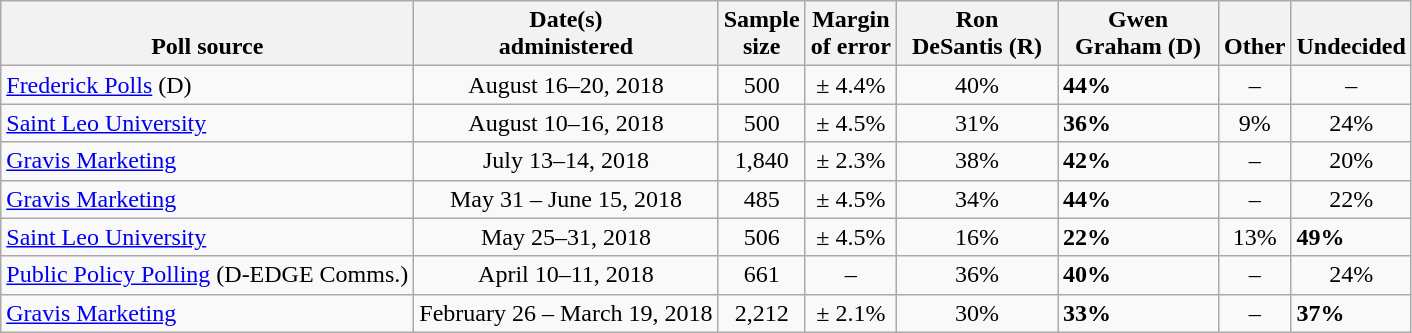<table class="wikitable">
<tr valign=bottom>
<th>Poll source</th>
<th>Date(s)<br>administered</th>
<th>Sample<br>size</th>
<th>Margin<br>of error</th>
<th style="width:100px;">Ron<br>DeSantis (R)</th>
<th style="width:100px;">Gwen<br>Graham (D)</th>
<th>Other</th>
<th>Undecided</th>
</tr>
<tr>
<td><a href='#'>Frederick Polls</a> (D)</td>
<td align=center>August 16–20, 2018</td>
<td align=center>500</td>
<td align=center>± 4.4%</td>
<td align=center>40%</td>
<td><strong>44%</strong></td>
<td align=center>–</td>
<td align=center>–</td>
</tr>
<tr>
<td><a href='#'>Saint Leo University</a></td>
<td align=center>August 10–16, 2018</td>
<td align=center>500</td>
<td align=center>± 4.5%</td>
<td align=center>31%</td>
<td><strong>36%</strong></td>
<td align=center>9%</td>
<td align=center>24%</td>
</tr>
<tr>
<td><a href='#'>Gravis Marketing</a></td>
<td align=center>July 13–14, 2018</td>
<td align=center>1,840</td>
<td align=center>± 2.3%</td>
<td align=center>38%</td>
<td><strong>42%</strong></td>
<td align=center>–</td>
<td align=center>20%</td>
</tr>
<tr>
<td><a href='#'>Gravis Marketing</a></td>
<td align=center>May 31 – June 15, 2018</td>
<td align=center>485</td>
<td align=center>± 4.5%</td>
<td align=center>34%</td>
<td><strong>44%</strong></td>
<td align=center>–</td>
<td align=center>22%</td>
</tr>
<tr>
<td><a href='#'>Saint Leo University</a></td>
<td align=center>May 25–31, 2018</td>
<td align=center>506</td>
<td align=center>± 4.5%</td>
<td align=center>16%</td>
<td><strong>22%</strong></td>
<td align=center>13%</td>
<td><strong>49%</strong></td>
</tr>
<tr>
<td><a href='#'>Public Policy Polling</a> (D-EDGE Comms.)</td>
<td align=center>April 10–11, 2018</td>
<td align=center>661</td>
<td align=center>–</td>
<td align=center>36%</td>
<td><strong>40%</strong></td>
<td align=center>–</td>
<td align=center>24%</td>
</tr>
<tr>
<td><a href='#'>Gravis Marketing</a></td>
<td align=center>February 26 – March 19, 2018</td>
<td align=center>2,212</td>
<td align=center>± 2.1%</td>
<td align=center>30%</td>
<td><strong>33%</strong></td>
<td align=center>–</td>
<td><strong>37%</strong></td>
</tr>
</table>
